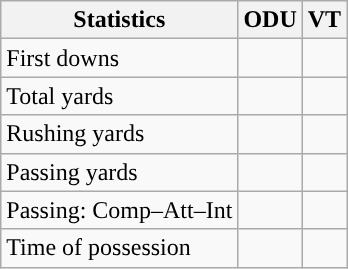<table class="wikitable" style="float: left;">
<tr>
<th>Statistics</th>
<th>ODU</th>
<th>VT</th>
</tr>
<tr>
<td>First downs</td>
<td></td>
<td></td>
</tr>
<tr>
<td>Total yards</td>
<td></td>
<td></td>
</tr>
<tr>
<td>Rushing yards</td>
<td></td>
<td></td>
</tr>
<tr>
<td>Passing yards</td>
<td></td>
<td></td>
</tr>
<tr>
<td>Passing: Comp–Att–Int</td>
<td></td>
<td></td>
</tr>
<tr>
<td>Time of possession</td>
<td></td>
<td></td>
</tr>
</table>
